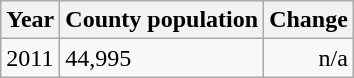<table class="wikitable">
<tr>
<th>Year</th>
<th>County population</th>
<th>Change</th>
</tr>
<tr>
<td>2011</td>
<td>44,995</td>
<td align="right">n/a</td>
</tr>
</table>
